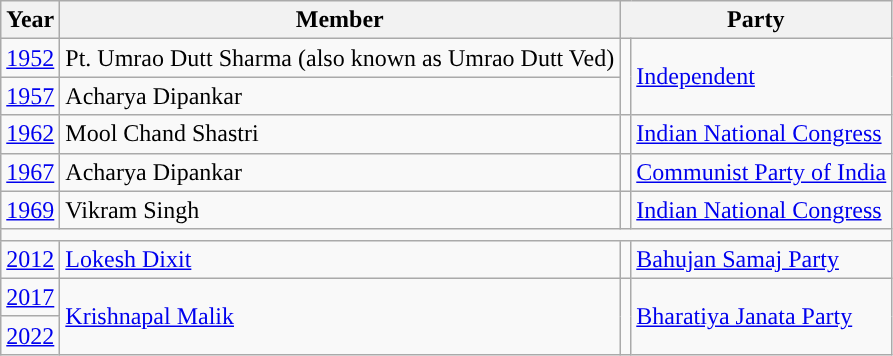<table class="wikitable">
<tr>
<th>Year</th>
<th>Member</th>
<th colspan="2">Party</th>
</tr>
<tr>
<td><a href='#'>1952</a></td>
<td>Pt. Umrao Dutt Sharma (also known as Umrao Dutt Ved)</td>
<td rowspan="2" style="background-color: "></td>
<td rowspan="2"><a href='#'>Independent</a></td>
</tr>
<tr>
<td><a href='#'>1957</a></td>
<td>Acharya Dipankar</td>
</tr>
<tr>
<td><a href='#'>1962</a></td>
<td>Mool Chand Shastri</td>
<td style="background-color: "></td>
<td><a href='#'>Indian National Congress</a></td>
</tr>
<tr>
<td><a href='#'>1967</a></td>
<td>Acharya Dipankar</td>
<td style="background-color: "></td>
<td><a href='#'>Communist Party of India</a></td>
</tr>
<tr>
<td><a href='#'>1969</a></td>
<td>Vikram Singh</td>
<td style="background-color: "></td>
<td><a href='#'>Indian National Congress</a></td>
</tr>
<tr>
<td colspan="4"></td>
</tr>
<tr>
<td><a href='#'>2012</a></td>
<td><a href='#'>Lokesh Dixit</a></td>
<td style="background-color: "></td>
<td><a href='#'>Bahujan Samaj Party</a></td>
</tr>
<tr>
<td><a href='#'>2017</a></td>
<td rowspan="2"><a href='#'>Krishnapal Malik</a></td>
<td rowspan="2" style="background-color: "></td>
<td rowspan="2"><a href='#'>Bharatiya Janata Party</a></td>
</tr>
<tr>
<td><a href='#'>2022</a></td>
</tr>
</table>
